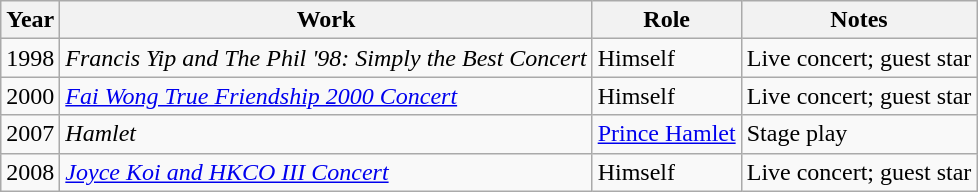<table class="wikitable sortable">
<tr>
<th>Year</th>
<th>Work</th>
<th>Role</th>
<th class="unsortable">Notes</th>
</tr>
<tr>
<td>1998</td>
<td><em>Francis Yip and The Phil '98: Simply the Best Concert</em></td>
<td>Himself</td>
<td>Live concert; guest star</td>
</tr>
<tr>
<td>2000</td>
<td><em><a href='#'>Fai Wong True Friendship 2000 Concert</a></em></td>
<td>Himself</td>
<td>Live concert; guest star</td>
</tr>
<tr>
<td>2007</td>
<td><em>Hamlet</em></td>
<td><a href='#'>Prince Hamlet</a></td>
<td>Stage play</td>
</tr>
<tr>
<td>2008</td>
<td><em><a href='#'>Joyce Koi and HKCO III Concert</a></em></td>
<td>Himself</td>
<td>Live concert; guest star</td>
</tr>
</table>
